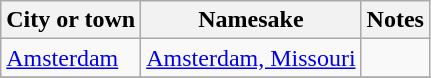<table class="wikitable">
<tr>
<th>City or town</th>
<th>Namesake</th>
<th>Notes</th>
</tr>
<tr>
<td><a href='#'>Amsterdam</a></td>
<td><a href='#'>Amsterdam, Missouri</a></td>
<td></td>
</tr>
<tr>
</tr>
</table>
